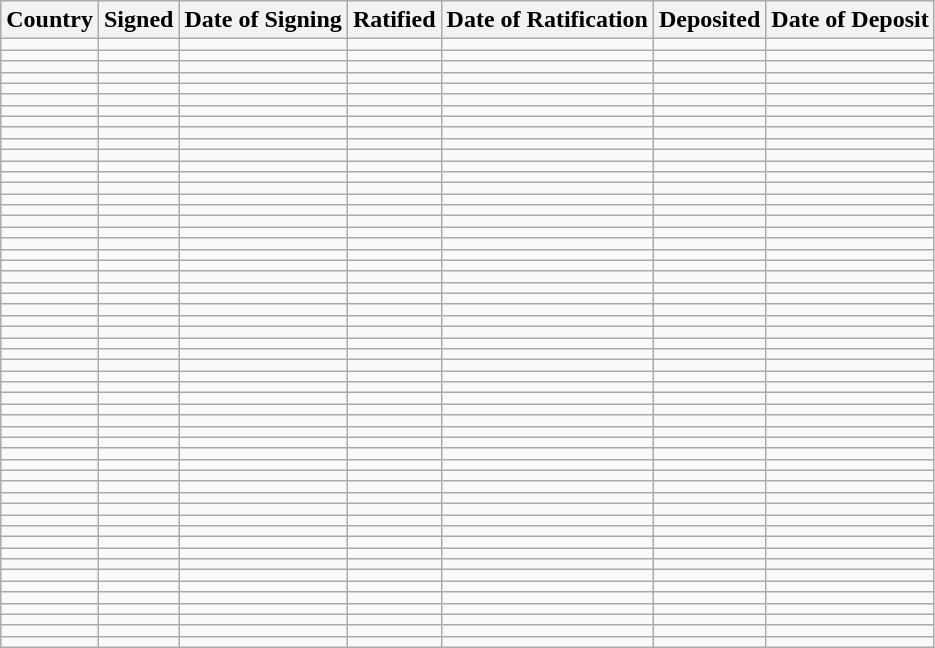<table class="wikitable sortable">
<tr>
<th>Country</th>
<th>Signed</th>
<th>Date of Signing</th>
<th>Ratified</th>
<th>Date of Ratification</th>
<th>Deposited</th>
<th>Date of Deposit</th>
</tr>
<tr>
<td></td>
<td></td>
<td></td>
<td></td>
<td></td>
<td></td>
<td></td>
</tr>
<tr>
<td></td>
<td></td>
<td></td>
<td></td>
<td></td>
<td></td>
<td></td>
</tr>
<tr>
<td></td>
<td></td>
<td></td>
<td></td>
<td></td>
<td></td>
<td></td>
</tr>
<tr>
<td></td>
<td></td>
<td></td>
<td></td>
<td></td>
<td></td>
<td></td>
</tr>
<tr>
<td></td>
<td></td>
<td></td>
<td></td>
<td></td>
<td></td>
<td></td>
</tr>
<tr>
<td></td>
<td></td>
<td></td>
<td></td>
<td></td>
<td></td>
<td></td>
</tr>
<tr>
<td></td>
<td></td>
<td></td>
<td></td>
<td></td>
<td></td>
<td></td>
</tr>
<tr>
<td></td>
<td></td>
<td></td>
<td></td>
<td></td>
<td></td>
<td></td>
</tr>
<tr>
<td></td>
<td></td>
<td></td>
<td></td>
<td></td>
<td></td>
<td></td>
</tr>
<tr>
<td></td>
<td></td>
<td></td>
<td></td>
<td></td>
<td></td>
<td></td>
</tr>
<tr>
<td></td>
<td></td>
<td></td>
<td></td>
<td></td>
<td></td>
<td></td>
</tr>
<tr>
<td></td>
<td></td>
<td></td>
<td></td>
<td></td>
<td></td>
<td></td>
</tr>
<tr>
<td></td>
<td></td>
<td></td>
<td></td>
<td></td>
<td></td>
<td></td>
</tr>
<tr>
<td></td>
<td></td>
<td></td>
<td></td>
<td></td>
<td></td>
<td></td>
</tr>
<tr>
<td></td>
<td></td>
<td></td>
<td></td>
<td></td>
<td></td>
<td></td>
</tr>
<tr>
<td></td>
<td></td>
<td></td>
<td></td>
<td></td>
<td></td>
<td></td>
</tr>
<tr>
<td></td>
<td></td>
<td></td>
<td></td>
<td></td>
<td></td>
<td></td>
</tr>
<tr>
<td></td>
<td></td>
<td></td>
<td></td>
<td></td>
<td></td>
<td></td>
</tr>
<tr>
<td></td>
<td></td>
<td></td>
<td></td>
<td></td>
<td></td>
<td></td>
</tr>
<tr>
<td></td>
<td></td>
<td></td>
<td></td>
<td></td>
<td></td>
<td></td>
</tr>
<tr>
<td></td>
<td></td>
<td></td>
<td></td>
<td></td>
<td></td>
<td></td>
</tr>
<tr>
<td></td>
<td></td>
<td></td>
<td></td>
<td></td>
<td></td>
<td></td>
</tr>
<tr>
<td></td>
<td></td>
<td></td>
<td></td>
<td></td>
<td></td>
<td></td>
</tr>
<tr>
<td></td>
<td></td>
<td></td>
<td></td>
<td></td>
<td></td>
<td></td>
</tr>
<tr>
<td></td>
<td></td>
<td></td>
<td></td>
<td></td>
<td></td>
<td></td>
</tr>
<tr>
<td></td>
<td></td>
<td></td>
<td></td>
<td></td>
<td></td>
<td></td>
</tr>
<tr>
<td></td>
<td></td>
<td></td>
<td></td>
<td></td>
<td></td>
<td></td>
</tr>
<tr>
<td></td>
<td></td>
<td></td>
<td></td>
<td></td>
<td></td>
<td></td>
</tr>
<tr>
<td></td>
<td></td>
<td></td>
<td></td>
<td></td>
<td></td>
<td></td>
</tr>
<tr>
<td></td>
<td></td>
<td></td>
<td></td>
<td></td>
<td></td>
<td></td>
</tr>
<tr>
<td></td>
<td></td>
<td></td>
<td></td>
<td></td>
<td></td>
<td></td>
</tr>
<tr>
<td></td>
<td></td>
<td></td>
<td></td>
<td></td>
<td></td>
<td></td>
</tr>
<tr>
<td></td>
<td></td>
<td></td>
<td></td>
<td></td>
<td></td>
<td></td>
</tr>
<tr>
<td></td>
<td></td>
<td></td>
<td></td>
<td></td>
<td></td>
<td></td>
</tr>
<tr>
<td></td>
<td></td>
<td></td>
<td></td>
<td></td>
<td></td>
<td></td>
</tr>
<tr>
<td></td>
<td></td>
<td></td>
<td></td>
<td></td>
<td></td>
<td></td>
</tr>
<tr>
<td></td>
<td></td>
<td></td>
<td></td>
<td></td>
<td></td>
<td></td>
</tr>
<tr>
<td></td>
<td></td>
<td></td>
<td></td>
<td></td>
<td></td>
<td></td>
</tr>
<tr>
<td></td>
<td></td>
<td></td>
<td></td>
<td></td>
<td></td>
<td></td>
</tr>
<tr>
<td></td>
<td></td>
<td></td>
<td></td>
<td></td>
<td></td>
<td></td>
</tr>
<tr>
<td></td>
<td></td>
<td></td>
<td></td>
<td></td>
<td></td>
<td></td>
</tr>
<tr>
<td></td>
<td></td>
<td></td>
<td></td>
<td></td>
<td></td>
<td></td>
</tr>
<tr>
<td></td>
<td></td>
<td></td>
<td></td>
<td></td>
<td></td>
<td></td>
</tr>
<tr>
<td></td>
<td></td>
<td></td>
<td></td>
<td></td>
<td></td>
<td></td>
</tr>
<tr>
<td></td>
<td></td>
<td></td>
<td></td>
<td></td>
<td></td>
<td></td>
</tr>
<tr>
<td></td>
<td></td>
<td></td>
<td></td>
<td></td>
<td></td>
<td></td>
</tr>
<tr>
<td></td>
<td></td>
<td></td>
<td></td>
<td></td>
<td></td>
<td></td>
</tr>
<tr>
<td></td>
<td></td>
<td></td>
<td></td>
<td></td>
<td></td>
<td></td>
</tr>
<tr>
<td></td>
<td></td>
<td></td>
<td></td>
<td></td>
<td></td>
<td></td>
</tr>
<tr>
<td></td>
<td></td>
<td></td>
<td></td>
<td></td>
<td></td>
<td></td>
</tr>
<tr>
<td></td>
<td></td>
<td></td>
<td></td>
<td></td>
<td></td>
<td></td>
</tr>
<tr>
<td></td>
<td></td>
<td></td>
<td></td>
<td></td>
<td></td>
<td></td>
</tr>
<tr>
<td></td>
<td></td>
<td></td>
<td></td>
<td></td>
<td></td>
<td></td>
</tr>
<tr>
<td></td>
<td></td>
<td></td>
<td></td>
<td></td>
<td></td>
<td></td>
</tr>
<tr>
<td></td>
<td></td>
<td></td>
<td></td>
<td></td>
<td></td>
<td></td>
</tr>
</table>
